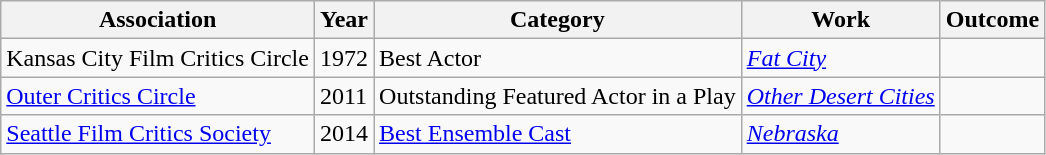<table class="wikitable plainrowheaders sortable">
<tr>
<th>Association</th>
<th>Year</th>
<th>Category</th>
<th>Work</th>
<th>Outcome</th>
</tr>
<tr>
<td>Kansas City Film Critics Circle</td>
<td>1972</td>
<td>Best Actor</td>
<td><a href='#'><em>Fat City</em></a></td>
<td></td>
</tr>
<tr>
<td><a href='#'>Outer Critics Circle</a></td>
<td>2011</td>
<td>Outstanding Featured Actor in a Play</td>
<td><em><a href='#'>Other Desert Cities</a></em></td>
<td></td>
</tr>
<tr>
<td><a href='#'>Seattle Film Critics Society</a></td>
<td>2014</td>
<td><a href='#'>Best Ensemble Cast</a></td>
<td><a href='#'><em>Nebraska</em></a></td>
<td></td>
</tr>
</table>
